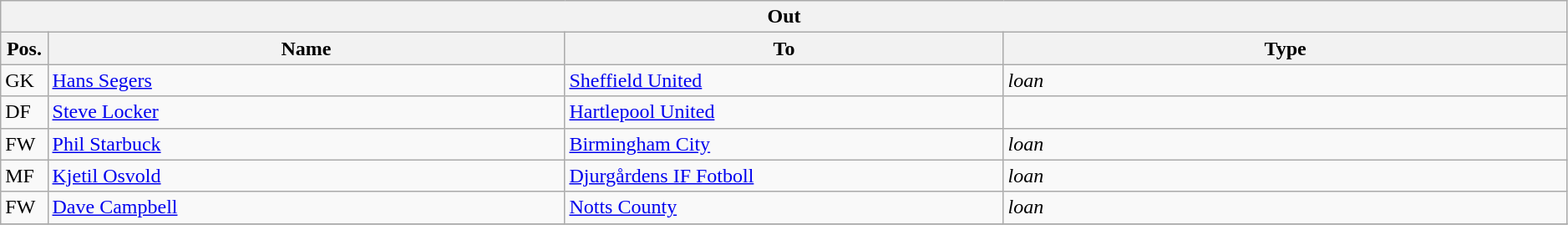<table class="wikitable" style="font-size:100%;width:99%;">
<tr>
<th colspan="4">Out</th>
</tr>
<tr>
<th width=3%>Pos.</th>
<th width=33%>Name</th>
<th width=28%>To</th>
<th width=36%>Type</th>
</tr>
<tr>
<td>GK</td>
<td><a href='#'>Hans Segers</a></td>
<td><a href='#'>Sheffield United</a></td>
<td><em>loan</em></td>
</tr>
<tr>
<td>DF</td>
<td><a href='#'>Steve Locker</a></td>
<td><a href='#'>Hartlepool United</a></td>
<td></td>
</tr>
<tr>
<td>FW</td>
<td><a href='#'>Phil Starbuck</a></td>
<td><a href='#'>Birmingham City</a></td>
<td><em>loan</em></td>
</tr>
<tr>
<td>MF</td>
<td><a href='#'>Kjetil Osvold</a></td>
<td><a href='#'>Djurgårdens IF Fotboll</a></td>
<td><em>loan</em></td>
</tr>
<tr>
<td>FW</td>
<td><a href='#'>Dave Campbell</a></td>
<td><a href='#'>Notts County</a></td>
<td><em>loan</em></td>
</tr>
<tr>
</tr>
</table>
